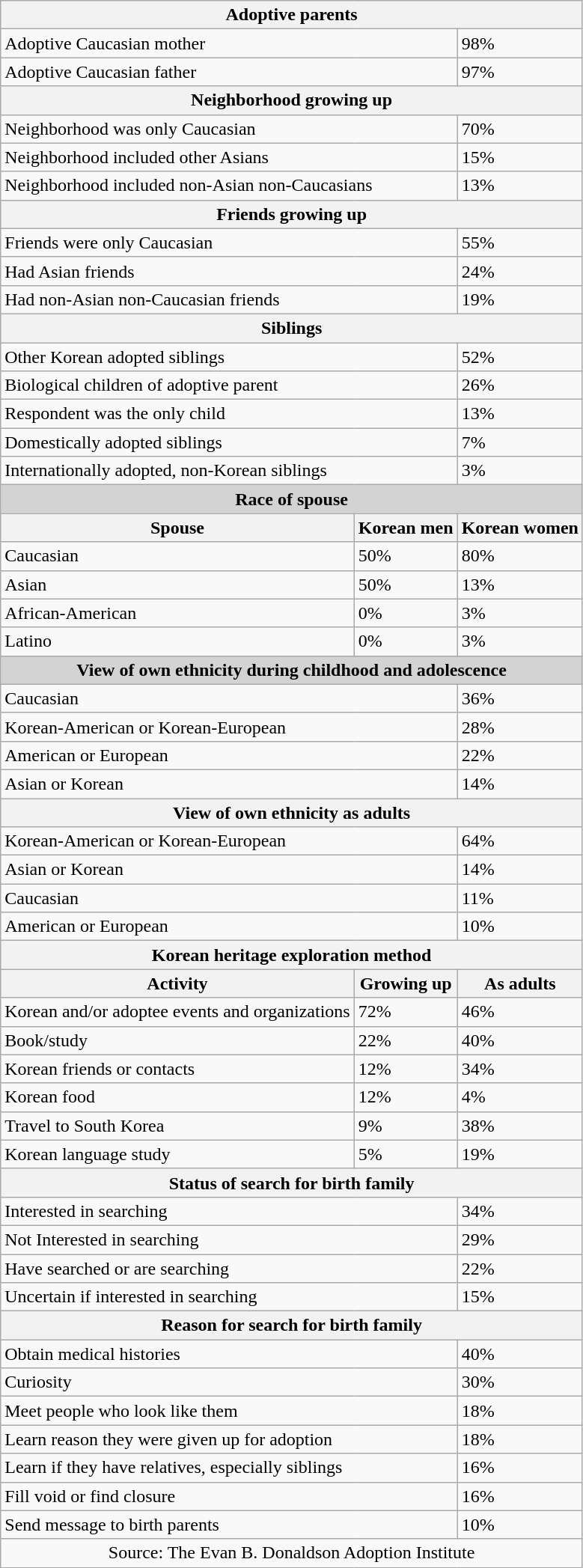<table class="wikitable">
<tr>
<th colspan="3">Adoptive parents</th>
</tr>
<tr>
<td colspan="2">Adoptive Caucasian mother</td>
<td>98%</td>
</tr>
<tr>
<td colspan="2">Adoptive Caucasian father</td>
<td>97%</td>
</tr>
<tr>
<th colspan="3">Neighborhood growing up</th>
</tr>
<tr>
<td colspan="2">Neighborhood was only Caucasian</td>
<td>70%</td>
</tr>
<tr>
<td colspan="2">Neighborhood included other Asians</td>
<td>15%</td>
</tr>
<tr>
<td colspan="2">Neighborhood included non-Asian non-Caucasians</td>
<td>13%</td>
</tr>
<tr>
<th colspan="3">Friends growing up</th>
</tr>
<tr>
<td colspan="2">Friends were only Caucasian</td>
<td>55%</td>
</tr>
<tr>
<td colspan="2">Had Asian friends</td>
<td>24%</td>
</tr>
<tr>
<td colspan="2">Had non-Asian non-Caucasian friends</td>
<td>19%</td>
</tr>
<tr>
<th colspan="3">Siblings</th>
</tr>
<tr>
<td colspan="2">Other Korean adopted siblings</td>
<td>52%</td>
</tr>
<tr>
<td colspan="2">Biological children of adoptive parent</td>
<td>26%</td>
</tr>
<tr>
<td colspan="2">Respondent was the only child</td>
<td>13%</td>
</tr>
<tr>
<td colspan="2">Domestically adopted siblings</td>
<td>7%</td>
</tr>
<tr>
<td colspan="2">Internationally adopted, non-Korean siblings</td>
<td>3%</td>
</tr>
<tr>
<th colspan="3" style="background-color: lightgray;">Race of spouse</th>
</tr>
<tr>
<th>Spouse</th>
<th>Korean men</th>
<th>Korean women</th>
</tr>
<tr>
<td>Caucasian</td>
<td>50%</td>
<td>80%</td>
</tr>
<tr>
<td>Asian</td>
<td>50%</td>
<td>13%</td>
</tr>
<tr>
<td>African-American</td>
<td>0%</td>
<td>3%</td>
</tr>
<tr>
<td>Latino</td>
<td>0%</td>
<td>3%</td>
</tr>
<tr>
<th colspan="3" style="background-color: lightgray;">View of own ethnicity during childhood and adolescence</th>
</tr>
<tr>
<td colspan="2">Caucasian</td>
<td>36%</td>
</tr>
<tr>
<td colspan="2">Korean-American or Korean-European</td>
<td>28%</td>
</tr>
<tr>
<td colspan="2">American or European</td>
<td>22%</td>
</tr>
<tr>
<td colspan="2">Asian or Korean</td>
<td>14%</td>
</tr>
<tr>
<th colspan="3">View of own ethnicity as adults</th>
</tr>
<tr>
<td colspan="2">Korean-American or Korean-European</td>
<td>64%</td>
</tr>
<tr>
<td colspan="2">Asian or Korean</td>
<td>14%</td>
</tr>
<tr>
<td colspan="2">Caucasian</td>
<td>11%</td>
</tr>
<tr>
<td colspan="2">American or European</td>
<td>10%</td>
</tr>
<tr>
<th colspan="3">Korean heritage exploration method</th>
</tr>
<tr>
<th>Activity</th>
<th>Growing up</th>
<th>As adults</th>
</tr>
<tr>
<td>Korean and/or adoptee events and organizations</td>
<td>72%</td>
<td>46%</td>
</tr>
<tr>
<td>Book/study</td>
<td>22%</td>
<td>40%</td>
</tr>
<tr>
<td>Korean friends or contacts</td>
<td>12%</td>
<td>34%</td>
</tr>
<tr>
<td>Korean food</td>
<td>12%</td>
<td>4%</td>
</tr>
<tr>
<td>Travel to South Korea</td>
<td>9%</td>
<td>38%</td>
</tr>
<tr>
<td>Korean language study</td>
<td>5%</td>
<td>19%</td>
</tr>
<tr>
<th colspan="3">Status of search for birth family</th>
</tr>
<tr>
<td colspan="2">Interested in searching</td>
<td>34%</td>
</tr>
<tr>
<td colspan="2">Not Interested in searching</td>
<td>29%</td>
</tr>
<tr>
<td colspan="2">Have searched or are searching</td>
<td>22%</td>
</tr>
<tr>
<td colspan="2">Uncertain if interested in searching</td>
<td>15%</td>
</tr>
<tr>
<th colspan="3">Reason for search for birth family</th>
</tr>
<tr>
<td colspan="2">Obtain medical histories</td>
<td>40%</td>
</tr>
<tr>
<td colspan="2">Curiosity</td>
<td>30%</td>
</tr>
<tr>
<td colspan="2">Meet people who look like them</td>
<td>18%</td>
</tr>
<tr>
<td colspan="2">Learn reason they were given up for adoption</td>
<td>18%</td>
</tr>
<tr>
<td colspan="2">Learn if they have relatives, especially siblings</td>
<td>16%</td>
</tr>
<tr>
<td colspan="2">Fill void or find closure</td>
<td>16%</td>
</tr>
<tr>
<td colspan="2">Send message to birth parents</td>
<td>10%</td>
</tr>
<tr>
<td colspan="3" style="text-align: center">Source: The Evan B. Donaldson Adoption Institute</td>
</tr>
</table>
